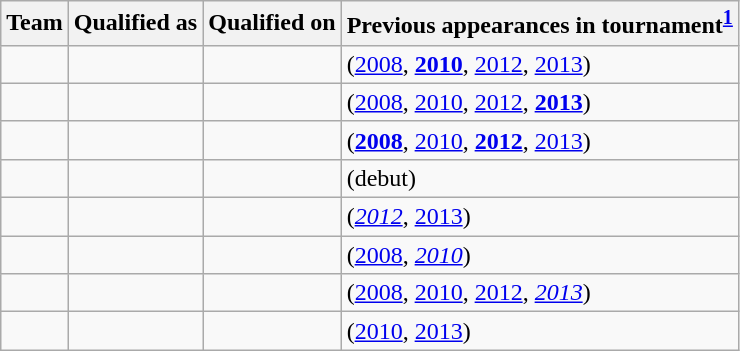<table class="wikitable sortable" style="text-align: left;">
<tr>
<th>Team</th>
<th>Qualified as</th>
<th>Qualified on</th>
<th>Previous appearances in tournament<sup><strong><a href='#'>1</a></strong></sup></th>
</tr>
<tr>
<td></td>
<td></td>
<td></td>
<td> (<a href='#'>2008</a>, <strong><a href='#'>2010</a></strong>, <a href='#'>2012</a>, <a href='#'>2013</a>)</td>
</tr>
<tr>
<td></td>
<td></td>
<td></td>
<td> (<a href='#'>2008</a>, <a href='#'>2010</a>, <a href='#'>2012</a>, <strong><a href='#'>2013</a></strong>)</td>
</tr>
<tr>
<td></td>
<td></td>
<td></td>
<td> (<strong><a href='#'>2008</a></strong>, <a href='#'>2010</a>, <strong><a href='#'>2012</a></strong>, <a href='#'>2013</a>)</td>
</tr>
<tr>
<td></td>
<td></td>
<td></td>
<td> (debut)</td>
</tr>
<tr>
<td></td>
<td></td>
<td></td>
<td> (<em><a href='#'>2012</a></em>, <a href='#'>2013</a>)</td>
</tr>
<tr>
<td></td>
<td></td>
<td></td>
<td> (<a href='#'>2008</a>, <em><a href='#'>2010</a></em>)</td>
</tr>
<tr>
<td></td>
<td></td>
<td></td>
<td> (<a href='#'>2008</a>, <a href='#'>2010</a>, <a href='#'>2012</a>, <em><a href='#'>2013</a></em>)</td>
</tr>
<tr>
<td></td>
<td></td>
<td></td>
<td> (<a href='#'>2010</a>, <a href='#'>2013</a>)</td>
</tr>
</table>
